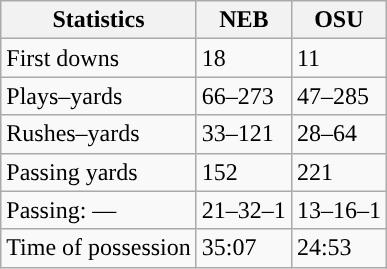<table class="wikitable" style="float:left">
<tr>
<th>Statistics</th>
<th>NEB</th>
<th>OSU</th>
</tr>
<tr>
<td>First downs</td>
<td>18</td>
<td>11</td>
</tr>
<tr>
<td>Plays–yards</td>
<td>66–273</td>
<td>47–285</td>
</tr>
<tr>
<td>Rushes–yards</td>
<td>33–121</td>
<td>28–64</td>
</tr>
<tr>
<td>Passing yards</td>
<td>152</td>
<td>221</td>
</tr>
<tr>
<td>Passing: ––</td>
<td>21–32–1</td>
<td>13–16–1</td>
</tr>
<tr>
<td>Time of possession</td>
<td>35:07</td>
<td>24:53</td>
</tr>
</table>
